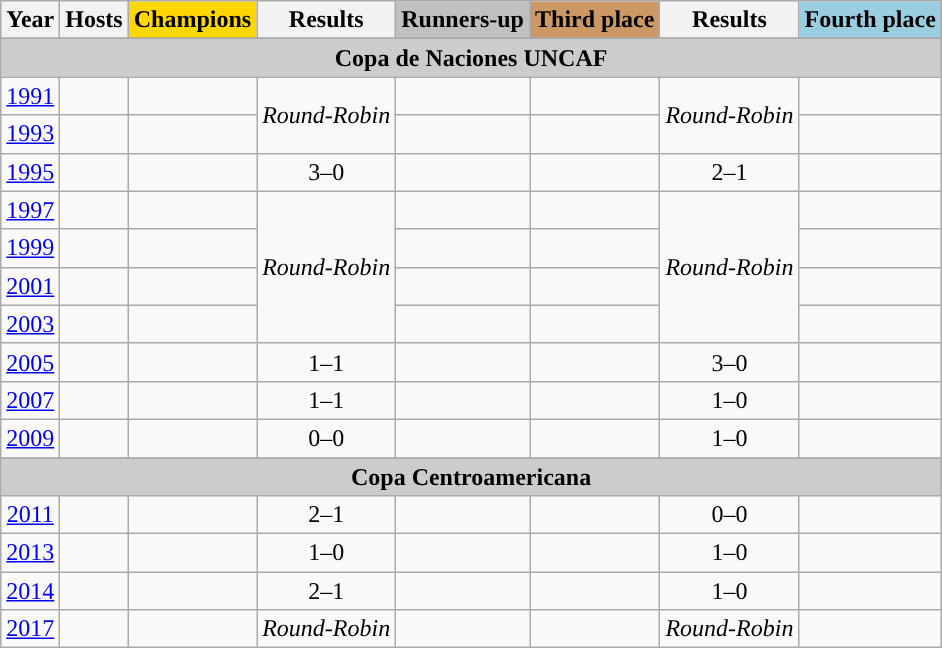<table class="wikitable" style="text-align: center;">
<tr>
<th>Year</th>
<th>Hosts</th>
<th style="background:gold">Champions</th>
<th>Results</th>
<th style="background:silver">Runners-up</th>
<th style="background:#c96">Third place</th>
<th>Results</th>
<th style="background:#9acddf">Fourth place</th>
</tr>
<tr>
</tr>
<tr bgcolor=#cccccc align=center>
<td colspan=8><strong>Copa de Naciones UNCAF</strong></td>
</tr>
<tr>
<td><a href='#'>1991</a></td>
<td></td>
<td></td>
<td rowspan=2><em>Round-Robin</em></td>
<td></td>
<td></td>
<td rowspan=2><em>Round-Robin</em></td>
<td></td>
</tr>
<tr>
<td><a href='#'>1993</a></td>
<td></td>
<td></td>
<td></td>
<td></td>
<td></td>
</tr>
<tr>
<td><a href='#'>1995</a></td>
<td></td>
<td></td>
<td>3–0</td>
<td></td>
<td></td>
<td>2–1</td>
<td></td>
</tr>
<tr>
<td><a href='#'>1997</a></td>
<td></td>
<td></td>
<td rowspan=4><em>Round-Robin</em></td>
<td></td>
<td></td>
<td rowspan=4><em>Round-Robin</em></td>
<td></td>
</tr>
<tr>
<td><a href='#'>1999</a></td>
<td></td>
<td></td>
<td></td>
<td></td>
<td></td>
</tr>
<tr>
<td><a href='#'>2001</a></td>
<td></td>
<td></td>
<td></td>
<td></td>
<td></td>
</tr>
<tr>
<td><a href='#'>2003</a></td>
<td></td>
<td></td>
<td></td>
<td></td>
<td></td>
</tr>
<tr>
<td><a href='#'>2005</a></td>
<td></td>
<td></td>
<td>1–1<br><small></small></td>
<td></td>
<td></td>
<td>3–0</td>
<td></td>
</tr>
<tr>
<td><a href='#'>2007</a></td>
<td></td>
<td></td>
<td>1–1<br><small></small></td>
<td></td>
<td></td>
<td>1–0</td>
<td></td>
</tr>
<tr>
<td><a href='#'>2009</a></td>
<td></td>
<td></td>
<td>0–0<br><small></small></td>
<td></td>
<td></td>
<td>1–0</td>
<td></td>
</tr>
<tr>
</tr>
<tr bgcolor=#cccccc align=center>
<td colspan=8><strong>Copa Centroamericana</strong></td>
</tr>
<tr>
<td><a href='#'>2011</a></td>
<td></td>
<td></td>
<td>2–1</td>
<td></td>
<td></td>
<td>0–0<br><small></small></td>
<td></td>
</tr>
<tr>
<td><a href='#'>2013</a></td>
<td></td>
<td></td>
<td>1–0</td>
<td></td>
<td></td>
<td>1–0</td>
<td></td>
</tr>
<tr>
<td><a href='#'>2014</a></td>
<td></td>
<td></td>
<td>2–1</td>
<td></td>
<td></td>
<td>1–0</td>
<td></td>
</tr>
<tr>
<td><a href='#'>2017</a></td>
<td></td>
<td></td>
<td><em>Round-Robin</em></td>
<td></td>
<td></td>
<td><em>Round-Robin</em></td>
<td></td>
</tr>
</table>
